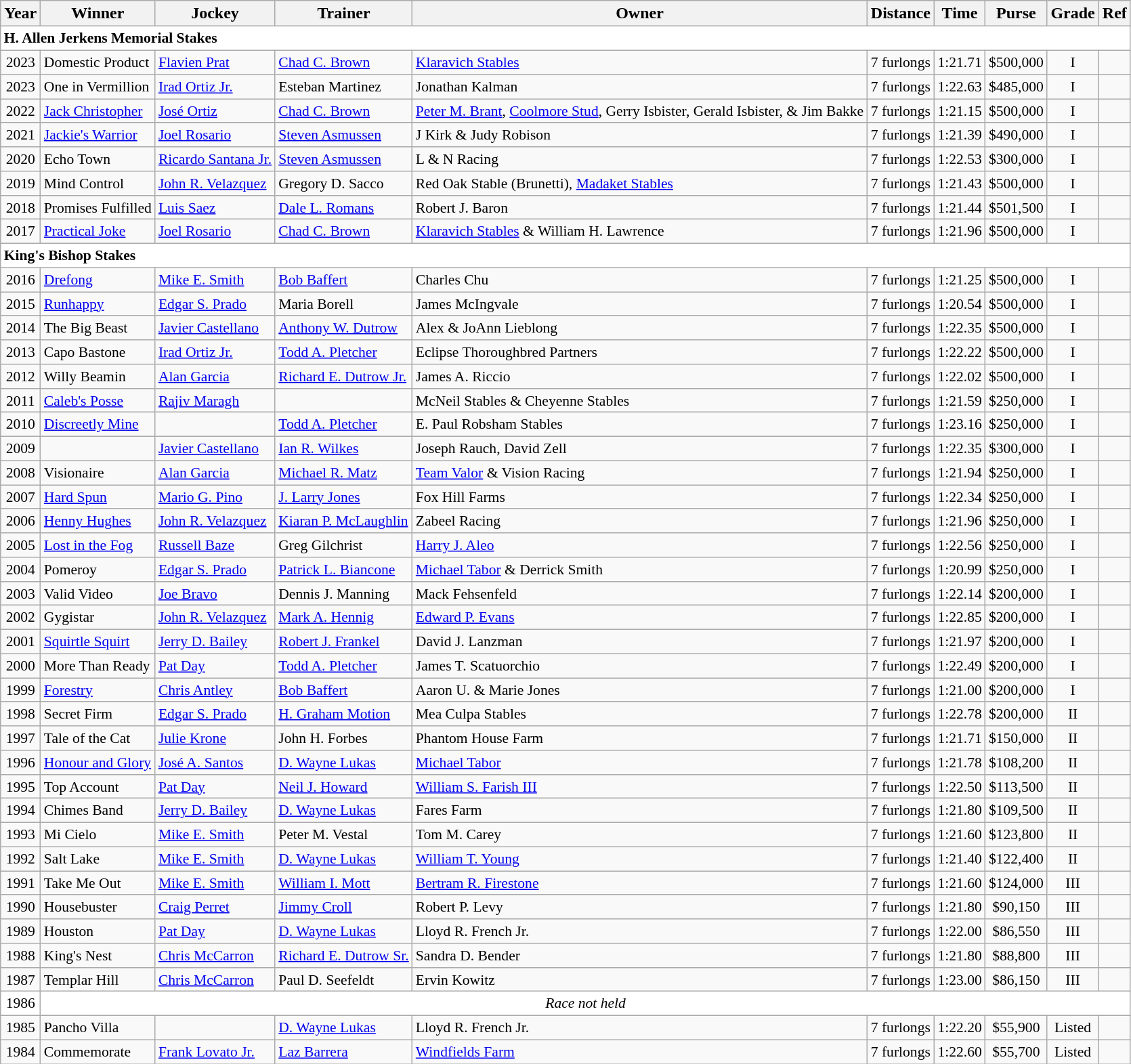<table class="wikitable sortable">
<tr>
<th>Year</th>
<th>Winner</th>
<th>Jockey</th>
<th>Trainer</th>
<th>Owner</th>
<th>Distance</th>
<th>Time</th>
<th>Purse</th>
<th>Grade</th>
<th>Ref</th>
</tr>
<tr style="font-size:90%; background-color:white">
<td align="left" colspan=10><strong> H. Allen Jerkens Memorial Stakes</strong></td>
</tr>
<tr style="font-size:90%;">
<td align=center>2023</td>
<td>Domestic Product</td>
<td><a href='#'>Flavien Prat</a></td>
<td><a href='#'>Chad C. Brown</a></td>
<td><a href='#'>Klaravich Stables</a></td>
<td align=center>7 furlongs</td>
<td align=center>1:21.71</td>
<td align=center>$500,000</td>
<td align=center>I</td>
<td></td>
</tr>
<tr style="font-size:90%;">
<td align=center>2023</td>
<td>One in Vermillion</td>
<td><a href='#'>Irad Ortiz Jr.</a></td>
<td>Esteban Martinez</td>
<td>Jonathan Kalman</td>
<td align=center>7 furlongs</td>
<td align=center>1:22.63</td>
<td align=center>$485,000</td>
<td align=center>I</td>
<td></td>
</tr>
<tr style="font-size:90%;">
<td align=center>2022</td>
<td><a href='#'>Jack Christopher</a></td>
<td><a href='#'>José Ortiz</a></td>
<td><a href='#'>Chad C. Brown</a></td>
<td><a href='#'>Peter M. Brant</a>, <a href='#'>Coolmore Stud</a>, Gerry Isbister, Gerald Isbister, & Jim Bakke</td>
<td align=center>7 furlongs</td>
<td align=center>1:21.15</td>
<td align=center>$500,000</td>
<td align=center>I</td>
<td></td>
</tr>
<tr>
</tr>
<tr style="font-size:90%;">
<td align=center>2021</td>
<td><a href='#'>Jackie's Warrior</a></td>
<td><a href='#'>Joel Rosario</a></td>
<td><a href='#'>Steven Asmussen</a></td>
<td>J Kirk & Judy Robison</td>
<td align=center>7 furlongs</td>
<td align=center>1:21.39</td>
<td align=center>$490,000</td>
<td align=center>I</td>
<td></td>
</tr>
<tr style="font-size:90%;">
<td align=center>2020</td>
<td>Echo Town</td>
<td><a href='#'>Ricardo Santana Jr.</a></td>
<td><a href='#'>Steven Asmussen</a></td>
<td>L & N Racing</td>
<td align=center>7 furlongs</td>
<td align=center>1:22.53</td>
<td align=center>$300,000</td>
<td align=center>I</td>
<td></td>
</tr>
<tr style="font-size:90%;">
<td align=center>2019</td>
<td>Mind Control</td>
<td><a href='#'>John R. Velazquez</a></td>
<td>Gregory D. Sacco</td>
<td>Red Oak Stable (Brunetti), <a href='#'>Madaket Stables</a></td>
<td align=center>7 furlongs</td>
<td align=center>1:21.43</td>
<td align=center>$500,000</td>
<td align=center>I</td>
<td></td>
</tr>
<tr style="font-size:90%;">
<td align=center>2018</td>
<td>Promises Fulfilled</td>
<td><a href='#'>Luis Saez</a></td>
<td><a href='#'>Dale L. Romans</a></td>
<td>Robert J. Baron</td>
<td align=center>7 furlongs</td>
<td align=center>1:21.44</td>
<td align=center>$501,500</td>
<td align=center>I</td>
<td></td>
</tr>
<tr style="font-size:90%;">
<td align=center>2017</td>
<td><a href='#'>Practical Joke</a></td>
<td><a href='#'>Joel Rosario</a></td>
<td><a href='#'>Chad C. Brown</a></td>
<td><a href='#'>Klaravich Stables</a> & William H. Lawrence</td>
<td align=center>7 furlongs</td>
<td align=center>1:21.96</td>
<td align=center>$500,000</td>
<td align=center>I</td>
<td></td>
</tr>
<tr style="font-size:90%; background-color:white">
<td align="left" colspan=10><strong>King's Bishop Stakes</strong></td>
</tr>
<tr style="font-size:90%;">
<td align=center>2016</td>
<td><a href='#'>Drefong</a></td>
<td><a href='#'>Mike E. Smith</a></td>
<td><a href='#'>Bob Baffert</a></td>
<td>Charles Chu</td>
<td align=center>7 furlongs</td>
<td align=center>1:21.25</td>
<td align=center>$500,000</td>
<td align=center>I</td>
<td></td>
</tr>
<tr style="font-size:90%;">
<td align=center>2015</td>
<td><a href='#'>Runhappy</a></td>
<td><a href='#'>Edgar S. Prado</a></td>
<td>Maria Borell</td>
<td>James McIngvale</td>
<td align=center>7 furlongs</td>
<td align=center>1:20.54</td>
<td align=center>$500,000</td>
<td align=center>I</td>
<td></td>
</tr>
<tr style="font-size:90%;">
<td align=center>2014</td>
<td>The Big Beast</td>
<td><a href='#'>Javier Castellano</a></td>
<td><a href='#'>Anthony W. Dutrow</a></td>
<td>Alex & JoAnn Lieblong</td>
<td align=center>7 furlongs</td>
<td align=center>1:22.35</td>
<td align=center>$500,000</td>
<td align=center>I</td>
<td></td>
</tr>
<tr style="font-size:90%;">
<td align=center>2013</td>
<td>Capo Bastone</td>
<td><a href='#'>Irad Ortiz Jr.</a></td>
<td><a href='#'>Todd A. Pletcher</a></td>
<td>Eclipse Thoroughbred Partners</td>
<td align=center>7 furlongs</td>
<td align=center>1:22.22</td>
<td align=center>$500,000</td>
<td align=center>I</td>
<td></td>
</tr>
<tr style="font-size:90%;">
<td align=center>2012</td>
<td>Willy Beamin</td>
<td><a href='#'>Alan Garcia</a></td>
<td><a href='#'>Richard E. Dutrow Jr.</a></td>
<td>James A. Riccio</td>
<td align=center>7 furlongs</td>
<td align=center>1:22.02</td>
<td align=center>$500,000</td>
<td align=center>I</td>
<td></td>
</tr>
<tr style="font-size:90%;">
<td align=center>2011</td>
<td><a href='#'>Caleb's Posse</a></td>
<td><a href='#'>Rajiv Maragh</a></td>
<td></td>
<td>McNeil Stables & Cheyenne Stables</td>
<td align=center>7 furlongs</td>
<td align=center>1:21.59</td>
<td align=center>$250,000</td>
<td align=center>I</td>
<td></td>
</tr>
<tr style="font-size:90%;">
<td align=center>2010</td>
<td><a href='#'>Discreetly Mine</a></td>
<td></td>
<td><a href='#'>Todd A. Pletcher</a></td>
<td>E. Paul Robsham Stables</td>
<td align=center>7 furlongs</td>
<td align=center>1:23.16</td>
<td align=center>$250,000</td>
<td align=center>I</td>
<td></td>
</tr>
<tr style="font-size:90%;">
<td align=center>2009</td>
<td></td>
<td><a href='#'>Javier Castellano</a></td>
<td><a href='#'>Ian R. Wilkes</a></td>
<td>Joseph Rauch, David Zell</td>
<td align=center>7 furlongs</td>
<td align=center>1:22.35</td>
<td align=center>$300,000</td>
<td align=center>I</td>
<td></td>
</tr>
<tr style="font-size:90%;">
<td align=center>2008</td>
<td>Visionaire</td>
<td><a href='#'>Alan Garcia</a></td>
<td><a href='#'>Michael R. Matz</a></td>
<td><a href='#'>Team Valor</a> & Vision Racing</td>
<td align=center>7 furlongs</td>
<td align=center>1:21.94</td>
<td align=center>$250,000</td>
<td align=center>I</td>
<td></td>
</tr>
<tr style="font-size:90%;">
<td align=center>2007</td>
<td><a href='#'>Hard Spun</a></td>
<td><a href='#'>Mario G. Pino</a></td>
<td><a href='#'>J. Larry Jones</a></td>
<td>Fox Hill Farms</td>
<td align=center>7 furlongs</td>
<td align=center>1:22.34</td>
<td align=center>$250,000</td>
<td align=center>I</td>
<td></td>
</tr>
<tr style="font-size:90%;">
<td align=center>2006</td>
<td><a href='#'>Henny Hughes</a></td>
<td><a href='#'>John R. Velazquez</a></td>
<td><a href='#'>Kiaran P. McLaughlin</a></td>
<td>Zabeel Racing</td>
<td align=center>7 furlongs</td>
<td align=center>1:21.96</td>
<td align=center>$250,000</td>
<td align=center>I</td>
<td></td>
</tr>
<tr style="font-size:90%;">
<td align=center>2005</td>
<td><a href='#'>Lost in the Fog</a></td>
<td><a href='#'>Russell Baze</a></td>
<td>Greg Gilchrist</td>
<td><a href='#'>Harry J. Aleo</a></td>
<td align=center>7 furlongs</td>
<td align=center>1:22.56</td>
<td align=center>$250,000</td>
<td align=center>I</td>
<td></td>
</tr>
<tr style="font-size:90%;">
<td align=center>2004</td>
<td>Pomeroy</td>
<td><a href='#'>Edgar S. Prado</a></td>
<td><a href='#'>Patrick L. Biancone</a></td>
<td><a href='#'>Michael Tabor</a> & Derrick Smith</td>
<td align=center>7 furlongs</td>
<td align=center>1:20.99</td>
<td align=center>$250,000</td>
<td align=center>I</td>
<td></td>
</tr>
<tr style="font-size:90%;">
<td align=center>2003</td>
<td>Valid Video</td>
<td><a href='#'>Joe Bravo</a></td>
<td>Dennis J. Manning</td>
<td>Mack Fehsenfeld</td>
<td align=center>7 furlongs</td>
<td align=center>1:22.14</td>
<td align=center>$200,000</td>
<td align=center>I</td>
<td></td>
</tr>
<tr style="font-size:90%;">
<td align=center>2002</td>
<td>Gygistar</td>
<td><a href='#'>John R. Velazquez</a></td>
<td><a href='#'>Mark A. Hennig</a></td>
<td><a href='#'>Edward P. Evans</a></td>
<td align=center>7 furlongs</td>
<td align=center>1:22.85</td>
<td align=center>$200,000</td>
<td align=center>I</td>
<td></td>
</tr>
<tr style="font-size:90%;">
<td align=center>2001</td>
<td><a href='#'>Squirtle Squirt</a></td>
<td><a href='#'>Jerry D. Bailey</a></td>
<td><a href='#'>Robert J. Frankel</a></td>
<td>David J. Lanzman</td>
<td align=center>7 furlongs</td>
<td align=center>1:21.97</td>
<td align=center>$200,000</td>
<td align=center>I</td>
<td></td>
</tr>
<tr style="font-size:90%;">
<td align=center>2000</td>
<td>More Than Ready</td>
<td><a href='#'>Pat Day</a></td>
<td><a href='#'>Todd A. Pletcher</a></td>
<td>James T. Scatuorchio</td>
<td align=center>7 furlongs</td>
<td align=center>1:22.49</td>
<td align=center>$200,000</td>
<td align=center>I</td>
<td></td>
</tr>
<tr style="font-size:90%;">
<td align=center>1999</td>
<td><a href='#'>Forestry</a></td>
<td><a href='#'>Chris Antley</a></td>
<td><a href='#'>Bob Baffert</a></td>
<td>Aaron U. & Marie Jones</td>
<td align=center>7 furlongs</td>
<td align=center>1:21.00</td>
<td align=center>$200,000</td>
<td align=center>I</td>
<td></td>
</tr>
<tr style="font-size:90%;">
<td align=center>1998</td>
<td>Secret Firm</td>
<td><a href='#'>Edgar S. Prado</a></td>
<td><a href='#'>H. Graham Motion</a></td>
<td>Mea Culpa Stables</td>
<td align=center>7 furlongs</td>
<td align=center>1:22.78</td>
<td align=center>$200,000</td>
<td align=center>II</td>
<td></td>
</tr>
<tr style="font-size:90%;">
<td align=center>1997</td>
<td>Tale of the Cat</td>
<td><a href='#'>Julie Krone</a></td>
<td>John H. Forbes</td>
<td>Phantom House Farm</td>
<td align=center>7 furlongs</td>
<td align=center>1:21.71</td>
<td align=center>$150,000</td>
<td align=center>II</td>
<td></td>
</tr>
<tr style="font-size:90%;">
<td align=center>1996</td>
<td><a href='#'>Honour and Glory</a></td>
<td><a href='#'>José A. Santos</a></td>
<td><a href='#'>D. Wayne Lukas</a></td>
<td><a href='#'>Michael Tabor</a></td>
<td align=center>7 furlongs</td>
<td align=center>1:21.78</td>
<td align=center>$108,200</td>
<td align=center>II</td>
<td></td>
</tr>
<tr style="font-size:90%;">
<td align=center>1995</td>
<td>Top Account</td>
<td><a href='#'>Pat Day</a></td>
<td><a href='#'>Neil J. Howard</a></td>
<td><a href='#'>William S. Farish III</a></td>
<td align=center>7 furlongs</td>
<td align=center>1:22.50</td>
<td align=center>$113,500</td>
<td align=center>II</td>
<td></td>
</tr>
<tr style="font-size:90%;">
<td align=center>1994</td>
<td>Chimes Band</td>
<td><a href='#'>Jerry D. Bailey</a></td>
<td><a href='#'>D. Wayne Lukas</a></td>
<td>Fares Farm</td>
<td align=center>7 furlongs</td>
<td align=center>1:21.80</td>
<td align=center>$109,500</td>
<td align=center>II</td>
<td></td>
</tr>
<tr style="font-size:90%;">
<td align=center>1993</td>
<td>Mi Cielo</td>
<td><a href='#'>Mike E. Smith</a></td>
<td>Peter M. Vestal</td>
<td>Tom M. Carey</td>
<td align=center>7 furlongs</td>
<td align=center>1:21.60</td>
<td align=center>$123,800</td>
<td align=center>II</td>
<td></td>
</tr>
<tr style="font-size:90%;">
<td align=center>1992</td>
<td>Salt Lake</td>
<td><a href='#'>Mike E. Smith</a></td>
<td><a href='#'>D. Wayne Lukas</a></td>
<td><a href='#'>William T. Young</a></td>
<td align=center>7 furlongs</td>
<td align=center>1:21.40</td>
<td align=center>$122,400</td>
<td align=center>II</td>
<td></td>
</tr>
<tr style="font-size:90%;">
<td align=center>1991</td>
<td>Take Me Out</td>
<td><a href='#'>Mike E. Smith</a></td>
<td><a href='#'>William I. Mott</a></td>
<td><a href='#'>Bertram R. Firestone</a></td>
<td align=center>7 furlongs</td>
<td align=center>1:21.60</td>
<td align=center>$124,000</td>
<td align=center>III</td>
<td></td>
</tr>
<tr style="font-size:90%;">
<td align=center>1990</td>
<td>Housebuster</td>
<td><a href='#'>Craig Perret</a></td>
<td><a href='#'>Jimmy Croll</a></td>
<td>Robert P. Levy</td>
<td align=center>7 furlongs</td>
<td align=center>1:21.80</td>
<td align=center>$90,150</td>
<td align=center>III</td>
<td></td>
</tr>
<tr style="font-size:90%;">
<td align=center>1989</td>
<td>Houston</td>
<td><a href='#'>Pat Day</a></td>
<td><a href='#'>D. Wayne Lukas</a></td>
<td>Lloyd R. French Jr.</td>
<td align=center>7 furlongs</td>
<td align=center>1:22.00</td>
<td align=center>$86,550</td>
<td align=center>III</td>
<td></td>
</tr>
<tr style="font-size:90%;">
<td align=center>1988</td>
<td>King's Nest</td>
<td><a href='#'>Chris McCarron</a></td>
<td><a href='#'>Richard E. Dutrow Sr.</a></td>
<td>Sandra D. Bender</td>
<td align=center>7 furlongs</td>
<td align=center>1:21.80</td>
<td align=center>$88,800</td>
<td align=center>III</td>
<td></td>
</tr>
<tr style="font-size:90%;">
<td align=center>1987</td>
<td>Templar Hill</td>
<td><a href='#'>Chris McCarron</a></td>
<td>Paul D. Seefeldt</td>
<td>Ervin Kowitz</td>
<td align=center>7 furlongs</td>
<td align=center>1:23.00</td>
<td align=center>$86,150</td>
<td align=center>III</td>
<td></td>
</tr>
<tr style="font-size:90%; background-color:white">
<td align="center">1986</td>
<td align="center" colspan=9><em>Race not held</em></td>
</tr>
<tr style="font-size:90%;">
<td align=center>1985</td>
<td>Pancho Villa</td>
<td></td>
<td><a href='#'>D. Wayne Lukas</a></td>
<td>Lloyd R. French Jr.</td>
<td align=center>7 furlongs</td>
<td align=center>1:22.20</td>
<td align=center>$55,900</td>
<td align=center>Listed</td>
<td></td>
</tr>
<tr style="font-size:90%;">
<td align=center>1984</td>
<td>Commemorate</td>
<td><a href='#'>Frank Lovato Jr.</a></td>
<td><a href='#'>Laz Barrera</a></td>
<td><a href='#'>Windfields Farm</a></td>
<td align=center>7 furlongs</td>
<td align=center>1:22.60</td>
<td align=center>$55,700</td>
<td align=center>Listed</td>
<td></td>
</tr>
</table>
